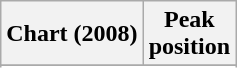<table class="wikitable plainrowheaders sortable" style="text-align:center;">
<tr>
<th scope="col">Chart (2008)</th>
<th scope="col">Peak<br>position</th>
</tr>
<tr>
</tr>
<tr>
</tr>
<tr>
</tr>
<tr>
</tr>
</table>
